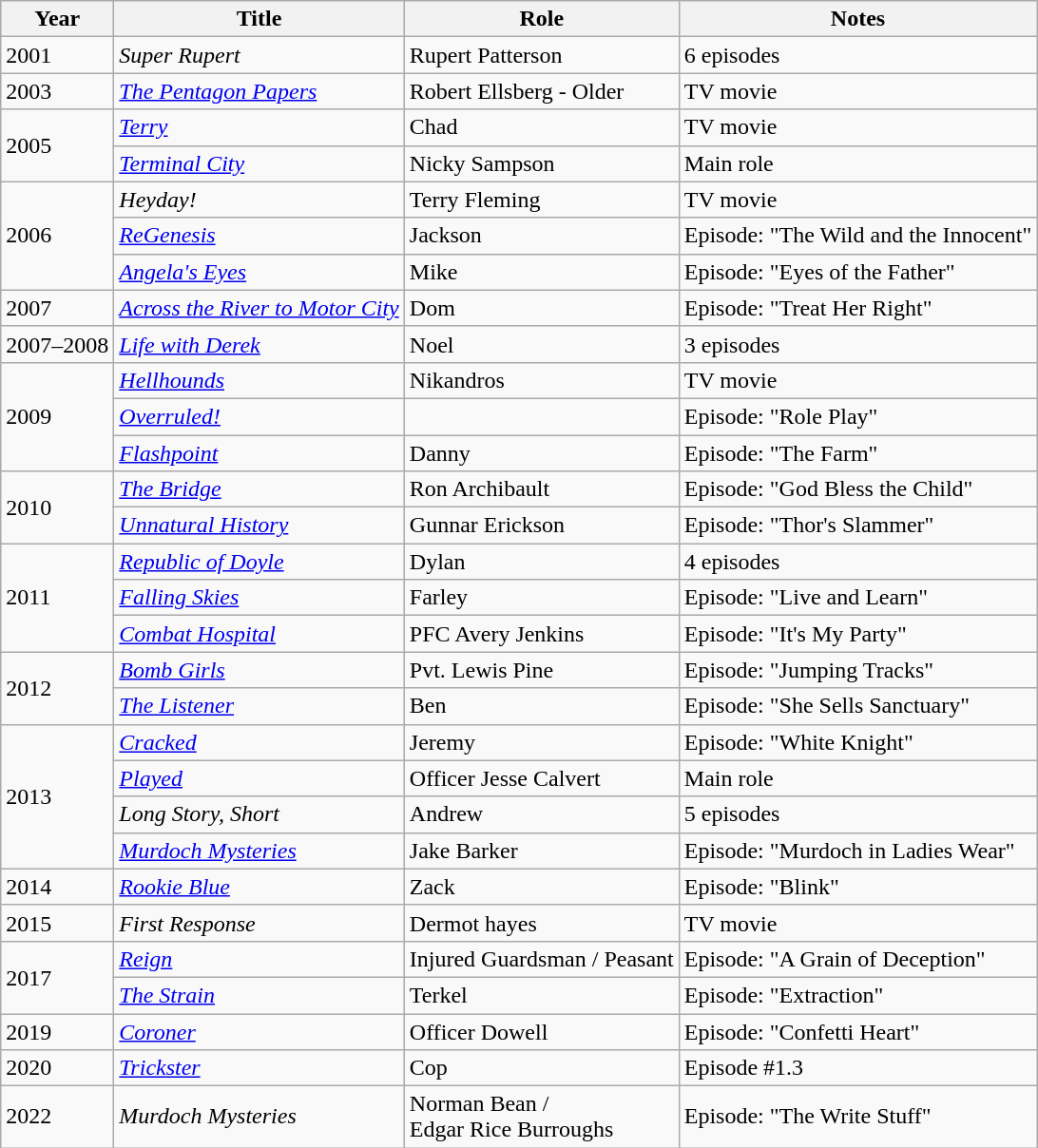<table class="wikitable sortable">
<tr>
<th>Year</th>
<th>Title</th>
<th>Role</th>
<th class="unsortable">Notes</th>
</tr>
<tr>
<td>2001</td>
<td><em>Super Rupert</em></td>
<td>Rupert Patterson</td>
<td>6 episodes</td>
</tr>
<tr>
<td>2003</td>
<td><em><a href='#'>The Pentagon Papers</a></em></td>
<td>Robert Ellsberg - Older</td>
<td>TV movie</td>
</tr>
<tr>
<td rowspan="2">2005</td>
<td><em><a href='#'>Terry</a></em></td>
<td>Chad</td>
<td>TV movie</td>
</tr>
<tr>
<td><em><a href='#'>Terminal City</a></em></td>
<td>Nicky Sampson</td>
<td>Main role</td>
</tr>
<tr>
<td rowspan="3">2006</td>
<td><em>Heyday!</em></td>
<td>Terry Fleming</td>
<td>TV movie</td>
</tr>
<tr>
<td><em><a href='#'>ReGenesis</a></em></td>
<td>Jackson</td>
<td>Episode: "The Wild and the Innocent"</td>
</tr>
<tr>
<td><em><a href='#'>Angela's Eyes</a></em></td>
<td>Mike</td>
<td>Episode: "Eyes of the Father"</td>
</tr>
<tr>
<td>2007</td>
<td><em><a href='#'>Across the River to Motor City</a></em></td>
<td>Dom</td>
<td>Episode: "Treat Her Right"</td>
</tr>
<tr>
<td>2007–2008</td>
<td><em><a href='#'>Life with Derek</a></em></td>
<td>Noel</td>
<td>3 episodes</td>
</tr>
<tr>
<td rowspan="3">2009</td>
<td><em><a href='#'>Hellhounds</a></em></td>
<td>Nikandros</td>
<td>TV movie</td>
</tr>
<tr>
<td><em><a href='#'>Overruled!</a></em></td>
<td></td>
<td>Episode: "Role Play"</td>
</tr>
<tr>
<td><em><a href='#'>Flashpoint</a></em></td>
<td>Danny</td>
<td>Episode: "The Farm"</td>
</tr>
<tr>
<td rowspan="2">2010</td>
<td><em><a href='#'>The Bridge</a></em></td>
<td>Ron Archibault</td>
<td>Episode: "God Bless the Child"</td>
</tr>
<tr>
<td><em><a href='#'>Unnatural History</a></em></td>
<td>Gunnar Erickson</td>
<td>Episode: "Thor's Slammer"</td>
</tr>
<tr>
<td rowspan="3">2011</td>
<td><em><a href='#'>Republic of Doyle</a></em></td>
<td>Dylan</td>
<td>4 episodes</td>
</tr>
<tr>
<td><em><a href='#'>Falling Skies</a></em></td>
<td>Farley</td>
<td>Episode: "Live and Learn"</td>
</tr>
<tr>
<td><em><a href='#'>Combat Hospital</a></em></td>
<td>PFC Avery Jenkins</td>
<td>Episode: "It's My Party"</td>
</tr>
<tr>
<td rowspan="2">2012</td>
<td><em><a href='#'>Bomb Girls</a></em></td>
<td>Pvt. Lewis Pine</td>
<td>Episode: "Jumping Tracks"</td>
</tr>
<tr>
<td><em><a href='#'>The Listener</a></em></td>
<td>Ben</td>
<td>Episode: "She Sells Sanctuary"</td>
</tr>
<tr>
<td rowspan="4">2013</td>
<td><em><a href='#'>Cracked</a></em></td>
<td>Jeremy</td>
<td>Episode: "White Knight"</td>
</tr>
<tr>
<td><em><a href='#'>Played</a></em></td>
<td>Officer Jesse Calvert</td>
<td>Main role</td>
</tr>
<tr>
<td><em>Long Story, Short</em></td>
<td>Andrew</td>
<td>5 episodes</td>
</tr>
<tr>
<td><em><a href='#'>Murdoch Mysteries</a></em></td>
<td>Jake Barker</td>
<td>Episode: "Murdoch in Ladies Wear"</td>
</tr>
<tr>
<td>2014</td>
<td><em><a href='#'>Rookie Blue</a></em></td>
<td>Zack</td>
<td>Episode: "Blink"</td>
</tr>
<tr>
<td>2015</td>
<td><em>First Response</em></td>
<td>Dermot hayes</td>
<td>TV movie</td>
</tr>
<tr>
<td rowspan="2">2017</td>
<td><em><a href='#'>Reign</a></em></td>
<td>Injured Guardsman / Peasant</td>
<td>Episode: "A Grain of Deception"</td>
</tr>
<tr>
<td><em><a href='#'>The Strain</a></em></td>
<td>Terkel</td>
<td>Episode: "Extraction"</td>
</tr>
<tr>
<td>2019</td>
<td><em><a href='#'>Coroner</a></em></td>
<td>Officer Dowell</td>
<td>Episode: "Confetti Heart"</td>
</tr>
<tr>
<td>2020</td>
<td><em><a href='#'>Trickster</a></em></td>
<td>Cop</td>
<td>Episode #1.3</td>
</tr>
<tr>
<td>2022</td>
<td><em>Murdoch Mysteries</em></td>
<td>Norman Bean /<br>Edgar Rice Burroughs</td>
<td>Episode: "The Write Stuff"</td>
</tr>
</table>
